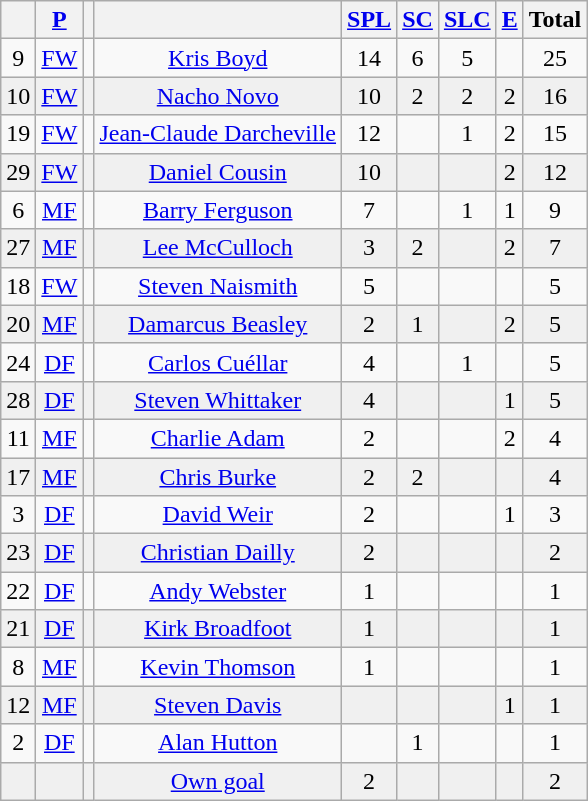<table class="wikitable sortable" style="text-align: center;">
<tr>
<th><br></th>
<th><a href='#'>P</a><br></th>
<th><br></th>
<th><br></th>
<th><a href='#'>SPL</a><br></th>
<th><a href='#'>SC</a><br></th>
<th><a href='#'>SLC</a><br></th>
<th><a href='#'>E</a><br></th>
<th>Total</th>
</tr>
<tr>
<td>9</td>
<td><a href='#'>FW</a></td>
<td></td>
<td><a href='#'>Kris Boyd</a></td>
<td>14</td>
<td>6</td>
<td>5</td>
<td></td>
<td>25</td>
</tr>
<tr bgcolor = "#F0F0F0">
<td>10</td>
<td><a href='#'>FW</a></td>
<td></td>
<td><a href='#'>Nacho Novo</a></td>
<td>10</td>
<td>2</td>
<td>2</td>
<td>2</td>
<td>16</td>
</tr>
<tr>
<td>19</td>
<td><a href='#'>FW</a></td>
<td></td>
<td><a href='#'>Jean-Claude Darcheville</a></td>
<td>12</td>
<td></td>
<td>1</td>
<td>2</td>
<td>15</td>
</tr>
<tr bgcolor = "#F0F0F0">
<td>29</td>
<td><a href='#'>FW</a></td>
<td></td>
<td><a href='#'>Daniel Cousin</a></td>
<td>10</td>
<td></td>
<td></td>
<td>2</td>
<td>12</td>
</tr>
<tr>
<td>6</td>
<td><a href='#'>MF</a></td>
<td></td>
<td><a href='#'>Barry Ferguson</a></td>
<td>7</td>
<td></td>
<td>1</td>
<td>1</td>
<td>9</td>
</tr>
<tr bgcolor = "#F0F0F0">
<td>27</td>
<td><a href='#'>MF</a></td>
<td></td>
<td><a href='#'>Lee McCulloch</a></td>
<td>3</td>
<td>2</td>
<td></td>
<td>2</td>
<td>7</td>
</tr>
<tr>
<td>18</td>
<td><a href='#'>FW</a></td>
<td></td>
<td><a href='#'>Steven Naismith</a></td>
<td>5</td>
<td></td>
<td></td>
<td></td>
<td>5</td>
</tr>
<tr bgcolor = "#F0F0F0">
<td>20</td>
<td><a href='#'>MF</a></td>
<td></td>
<td><a href='#'>Damarcus Beasley</a></td>
<td>2</td>
<td>1</td>
<td></td>
<td>2</td>
<td>5</td>
</tr>
<tr>
<td>24</td>
<td><a href='#'>DF</a></td>
<td></td>
<td><a href='#'>Carlos Cuéllar</a></td>
<td>4</td>
<td></td>
<td>1</td>
<td></td>
<td>5</td>
</tr>
<tr bgcolor = "#F0F0F0">
<td>28</td>
<td><a href='#'>DF</a></td>
<td></td>
<td><a href='#'>Steven Whittaker</a></td>
<td>4</td>
<td></td>
<td></td>
<td>1</td>
<td>5</td>
</tr>
<tr>
<td>11</td>
<td><a href='#'>MF</a></td>
<td></td>
<td><a href='#'>Charlie Adam</a></td>
<td>2</td>
<td></td>
<td></td>
<td>2</td>
<td>4</td>
</tr>
<tr bgcolor = "#F0F0F0">
<td>17</td>
<td><a href='#'>MF</a></td>
<td></td>
<td><a href='#'>Chris Burke</a></td>
<td>2</td>
<td>2</td>
<td></td>
<td></td>
<td>4</td>
</tr>
<tr>
<td>3</td>
<td><a href='#'>DF</a></td>
<td></td>
<td><a href='#'>David Weir</a></td>
<td>2</td>
<td></td>
<td></td>
<td>1</td>
<td>3</td>
</tr>
<tr bgcolor = "#F0F0F0">
<td>23</td>
<td><a href='#'>DF</a></td>
<td></td>
<td><a href='#'>Christian Dailly</a></td>
<td>2</td>
<td></td>
<td></td>
<td></td>
<td>2</td>
</tr>
<tr>
<td>22</td>
<td><a href='#'>DF</a></td>
<td></td>
<td><a href='#'>Andy Webster</a></td>
<td>1</td>
<td></td>
<td></td>
<td></td>
<td>1</td>
</tr>
<tr bgcolor = "#F0F0F0">
<td>21</td>
<td><a href='#'>DF</a></td>
<td></td>
<td><a href='#'>Kirk Broadfoot</a></td>
<td>1</td>
<td></td>
<td></td>
<td></td>
<td>1</td>
</tr>
<tr>
<td>8</td>
<td><a href='#'>MF</a></td>
<td></td>
<td><a href='#'>Kevin Thomson</a></td>
<td>1</td>
<td></td>
<td></td>
<td></td>
<td>1</td>
</tr>
<tr bgcolor = "#F0F0F0">
<td>12</td>
<td><a href='#'>MF</a></td>
<td></td>
<td><a href='#'>Steven Davis</a></td>
<td></td>
<td></td>
<td></td>
<td>1</td>
<td>1</td>
</tr>
<tr>
<td>2</td>
<td><a href='#'>DF</a></td>
<td></td>
<td><a href='#'>Alan Hutton</a></td>
<td></td>
<td>1</td>
<td></td>
<td></td>
<td>1</td>
</tr>
<tr bgcolor = "#F0F0F0">
<td></td>
<td></td>
<td></td>
<td><a href='#'>Own goal</a></td>
<td>2</td>
<td></td>
<td></td>
<td></td>
<td>2</td>
</tr>
</table>
